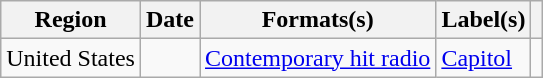<table class="wikitable plainrowheaders" style="text-align:left">
<tr>
<th scope="col">Region</th>
<th scope="col">Date</th>
<th scope="col">Formats(s)</th>
<th scope="col">Label(s)</th>
<th scope="col"></th>
</tr>
<tr>
<td>United States</td>
<td></td>
<td><a href='#'>Contemporary hit radio</a></td>
<td><a href='#'>Capitol</a></td>
<td align="center"></td>
</tr>
</table>
